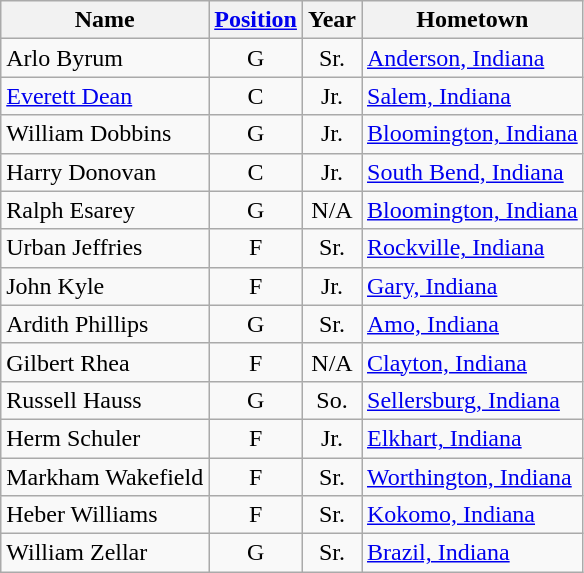<table class="wikitable" style="text-align:center">
<tr>
<th>Name</th>
<th><a href='#'>Position</a></th>
<th>Year</th>
<th>Hometown</th>
</tr>
<tr>
<td style="text-align:left">Arlo Byrum</td>
<td>G</td>
<td>Sr.</td>
<td style="text-align:left"><a href='#'>Anderson, Indiana</a></td>
</tr>
<tr>
<td style="text-align:left"><a href='#'>Everett Dean</a></td>
<td>C</td>
<td>Jr.</td>
<td style="text-align:left"><a href='#'>Salem, Indiana</a></td>
</tr>
<tr>
<td style="text-align:left">William Dobbins</td>
<td>G</td>
<td>Jr.</td>
<td style="text-align:left"><a href='#'>Bloomington, Indiana</a></td>
</tr>
<tr>
<td style="text-align:left">Harry Donovan</td>
<td>C</td>
<td>Jr.</td>
<td style="text-align:left"><a href='#'>South Bend, Indiana</a></td>
</tr>
<tr>
<td style="text-align:left">Ralph Esarey</td>
<td>G</td>
<td>N/A</td>
<td style="text-align:left"><a href='#'>Bloomington, Indiana</a></td>
</tr>
<tr>
<td style="text-align:left">Urban Jeffries</td>
<td>F</td>
<td>Sr.</td>
<td style="text-align:left"><a href='#'>Rockville, Indiana</a></td>
</tr>
<tr>
<td style="text-align:left">John Kyle</td>
<td>F</td>
<td>Jr.</td>
<td style="text-align:left"><a href='#'>Gary, Indiana</a></td>
</tr>
<tr>
<td style="text-align:left">Ardith Phillips</td>
<td>G</td>
<td>Sr.</td>
<td style="text-align:left"><a href='#'>Amo, Indiana</a></td>
</tr>
<tr>
<td style="text-align:left">Gilbert Rhea</td>
<td>F</td>
<td>N/A</td>
<td style="text-align:left"><a href='#'>Clayton, Indiana</a></td>
</tr>
<tr>
<td style="text-align:left">Russell Hauss</td>
<td>G</td>
<td>So.</td>
<td style="text-align:left"><a href='#'>Sellersburg, Indiana</a></td>
</tr>
<tr>
<td style="text-align:left">Herm Schuler</td>
<td>F</td>
<td>Jr.</td>
<td style="text-align:left"><a href='#'>Elkhart, Indiana</a></td>
</tr>
<tr>
<td style="text-align:left">Markham Wakefield</td>
<td>F</td>
<td>Sr.</td>
<td style="text-align:left"><a href='#'>Worthington, Indiana</a></td>
</tr>
<tr>
<td style="text-align:left">Heber Williams</td>
<td>F</td>
<td>Sr.</td>
<td style="text-align:left"><a href='#'>Kokomo, Indiana</a></td>
</tr>
<tr>
<td style="text-align:left">William Zellar</td>
<td>G</td>
<td>Sr.</td>
<td style="text-align:left"><a href='#'>Brazil, Indiana</a></td>
</tr>
</table>
